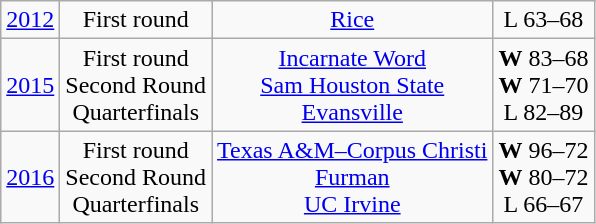<table class="wikitable">
<tr align="center">
<td><a href='#'>2012</a></td>
<td>First round</td>
<td><a href='#'>Rice</a></td>
<td>L 63–68</td>
</tr>
<tr align="center">
<td><a href='#'>2015</a></td>
<td>First round<br>Second Round<br>Quarterfinals</td>
<td><a href='#'>Incarnate Word</a><br><a href='#'>Sam Houston State</a><br><a href='#'>Evansville</a></td>
<td><strong>W</strong> 83–68<br><strong>W</strong> 71–70<br>L 82–89</td>
</tr>
<tr align="center">
<td><a href='#'>2016</a></td>
<td>First round<br>Second Round<br>Quarterfinals</td>
<td><a href='#'>Texas A&M–Corpus Christi</a><br><a href='#'>Furman</a><br><a href='#'>UC Irvine</a></td>
<td><strong>W</strong> 96–72<br><strong>W</strong> 80–72<br>L 66–67</td>
</tr>
</table>
